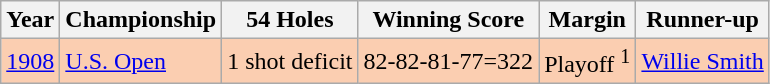<table class="wikitable">
<tr>
<th>Year</th>
<th>Championship</th>
<th>54 Holes</th>
<th>Winning Score</th>
<th>Margin</th>
<th>Runner-up</th>
</tr>
<tr style="background:#FBCEB1;">
<td><a href='#'>1908</a></td>
<td><a href='#'>U.S. Open</a></td>
<td>1 shot deficit</td>
<td>82-82-81-77=322</td>
<td>Playoff <sup>1</sup></td>
<td> <a href='#'>Willie Smith</a></td>
</tr>
</table>
